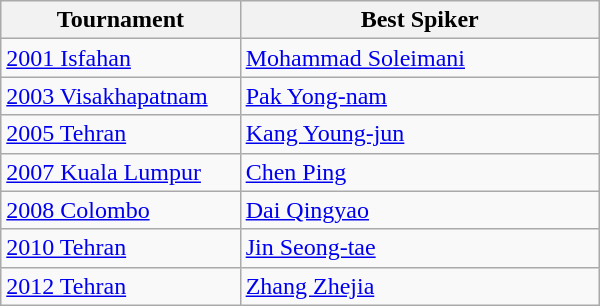<table class=wikitable style="width: 400px;">
<tr>
<th style="width: 40%;">Tournament</th>
<th style="width: 60%;">Best Spiker</th>
</tr>
<tr>
<td><a href='#'>2001 Isfahan</a></td>
<td> <a href='#'>Mohammad Soleimani</a></td>
</tr>
<tr>
<td><a href='#'>2003 Visakhapatnam</a></td>
<td> <a href='#'>Pak Yong-nam</a></td>
</tr>
<tr>
<td><a href='#'>2005 Tehran</a></td>
<td> <a href='#'>Kang Young-jun</a></td>
</tr>
<tr>
<td><a href='#'>2007 Kuala Lumpur</a></td>
<td> <a href='#'>Chen Ping</a></td>
</tr>
<tr>
<td><a href='#'>2008 Colombo</a></td>
<td> <a href='#'>Dai Qingyao</a></td>
</tr>
<tr>
<td><a href='#'>2010 Tehran</a></td>
<td> <a href='#'>Jin Seong-tae</a></td>
</tr>
<tr>
<td><a href='#'>2012 Tehran</a></td>
<td> <a href='#'>Zhang Zhejia</a></td>
</tr>
</table>
